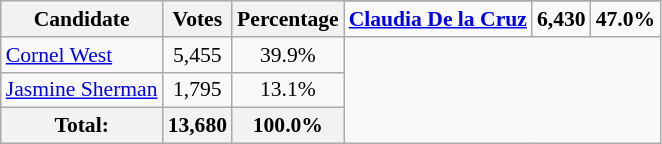<table class="wikitable sortable tpl-blanktable" style="font-size:90%;text-align:center;">
<tr>
<th rowspan="2">Candidate</th>
<th rowspan="2">Votes</th>
<th rowspan="2">Percentage</th>
</tr>
<tr>
<td style="text-align:left;"><strong><a href='#'>Claudia De la Cruz</a></strong></td>
<td><strong>6,430</strong></td>
<td><strong>47.0%</strong></td>
</tr>
<tr>
<td style="text-align:left;"><a href='#'>Cornel West</a></td>
<td>5,455</td>
<td>39.9%</td>
</tr>
<tr>
<td style="text-align:left;"><a href='#'>Jasmine Sherman</a></td>
<td>1,795</td>
<td>13.1%</td>
</tr>
<tr style="background:#eee;">
<th>Total:</th>
<th>13,680</th>
<th>100.0%</th>
</tr>
</table>
